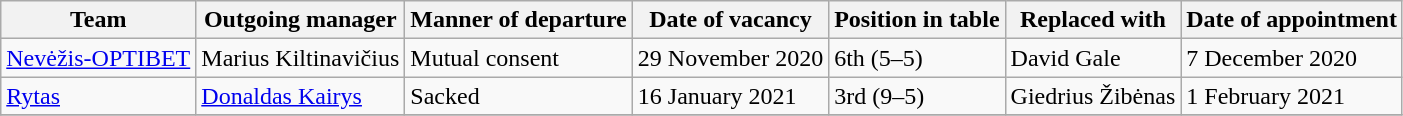<table class="wikitable sortable">
<tr>
<th>Team</th>
<th>Outgoing manager</th>
<th>Manner of departure</th>
<th>Date of vacancy</th>
<th>Position in table</th>
<th>Replaced with</th>
<th>Date of appointment</th>
</tr>
<tr>
<td><a href='#'>Nevėžis-OPTIBET</a></td>
<td> Marius Kiltinavičius</td>
<td>Mutual consent</td>
<td>29 November 2020</td>
<td>6th (5–5)</td>
<td> David Gale</td>
<td>7 December 2020</td>
</tr>
<tr>
<td><a href='#'>Rytas</a></td>
<td> <a href='#'>Donaldas Kairys</a></td>
<td>Sacked</td>
<td>16 January 2021</td>
<td>3rd (9–5)</td>
<td> Giedrius Žibėnas</td>
<td>1 February 2021</td>
</tr>
<tr>
</tr>
</table>
